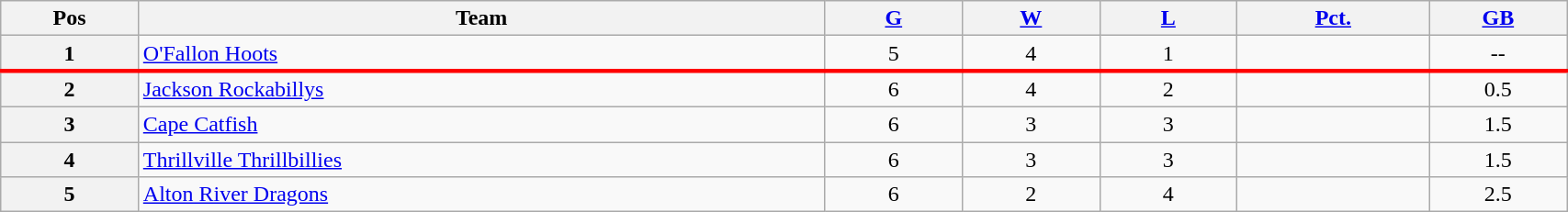<table class="wikitable plainrowheaders" width="90%" style="text-align:center;">
<tr>
<th scope="col" width="5%">Pos</th>
<th scope="col" width="25%">Team</th>
<th scope="col" width="5%"><a href='#'>G</a></th>
<th scope="col" width="5%"><a href='#'>W</a></th>
<th scope="col" width="5%"><a href='#'>L</a></th>
<th scope="col" width="7%"><a href='#'>Pct.</a></th>
<th scope="col" width="5%"><a href='#'>GB</a></th>
</tr>
<tr>
<th>1</th>
<td style="text-align:left;"><a href='#'>O'Fallon Hoots</a></td>
<td>5</td>
<td>4</td>
<td>1</td>
<td></td>
<td>--</td>
</tr>
<tr>
</tr>
<tr |- style="border-top:3px solid red;">
<th>2</th>
<td style="text-align:left;"><a href='#'>Jackson Rockabillys</a></td>
<td>6</td>
<td>4</td>
<td>2</td>
<td></td>
<td>0.5</td>
</tr>
<tr>
<th>3</th>
<td style="text-align:left;"><a href='#'>Cape Catfish</a></td>
<td>6</td>
<td>3</td>
<td>3</td>
<td></td>
<td>1.5</td>
</tr>
<tr>
<th>4</th>
<td style="text-align:left;"><a href='#'>Thrillville Thrillbillies</a></td>
<td>6</td>
<td>3</td>
<td>3</td>
<td></td>
<td>1.5</td>
</tr>
<tr>
<th>5</th>
<td style="text-align:left;"><a href='#'>Alton River Dragons</a></td>
<td>6</td>
<td>2</td>
<td>4</td>
<td></td>
<td>2.5</td>
</tr>
</table>
